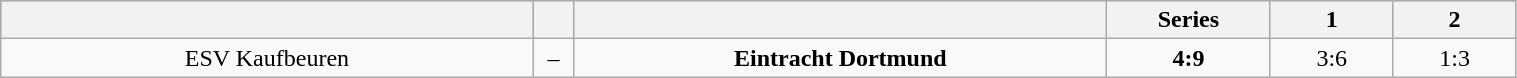<table class="wikitable" width="80%">
<tr style="background-color:#c0c0c0;">
<th style="width:32.5%;"></th>
<th style="width:2.5%;"></th>
<th style="width:32.5%;"></th>
<th style="width:10%;">Series</th>
<th style="width:7.5%;">1</th>
<th style="width:7.5%;">2</th>
</tr>
<tr align="center">
<td>ESV Kaufbeuren</td>
<td>–</td>
<td><strong>Eintracht Dortmund</strong></td>
<td><strong>4:9</strong></td>
<td>3:6</td>
<td>1:3</td>
</tr>
</table>
